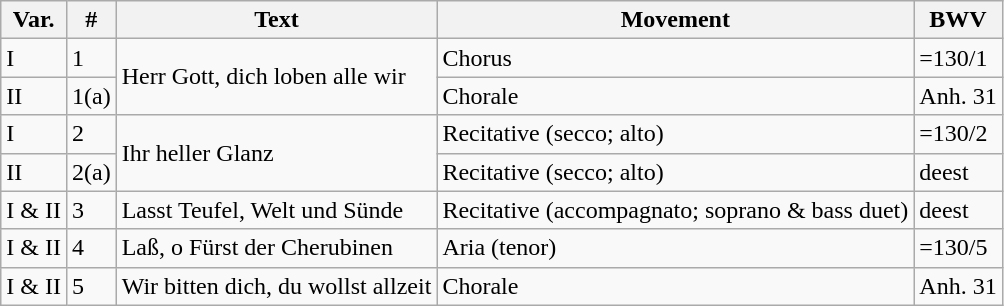<table class="wikitable">
<tr>
<th>Var.</th>
<th>#</th>
<th>Text</th>
<th>Movement</th>
<th>BWV</th>
</tr>
<tr>
<td>I</td>
<td>1</td>
<td rowspan="2">Herr Gott, dich loben alle wir</td>
<td>Chorus</td>
<td>=130/1</td>
</tr>
<tr>
<td>II</td>
<td>1(a)</td>
<td>Chorale</td>
<td>Anh. 31</td>
</tr>
<tr>
<td>I</td>
<td>2</td>
<td rowspan="2">Ihr heller Glanz</td>
<td>Recitative (secco; alto)</td>
<td>=130/2</td>
</tr>
<tr>
<td>II</td>
<td>2(a)</td>
<td>Recitative (secco; alto)</td>
<td>deest</td>
</tr>
<tr>
<td>I & II</td>
<td>3</td>
<td>Lasst Teufel, Welt und Sünde</td>
<td>Recitative (accompagnato; soprano & bass duet)</td>
<td>deest</td>
</tr>
<tr>
<td>I & II</td>
<td>4</td>
<td>Laß, o Fürst der Cherubinen</td>
<td>Aria (tenor)</td>
<td>=130/5</td>
</tr>
<tr>
<td>I & II</td>
<td>5</td>
<td>Wir bitten dich, du wollst allzeit</td>
<td>Chorale</td>
<td>Anh. 31</td>
</tr>
</table>
